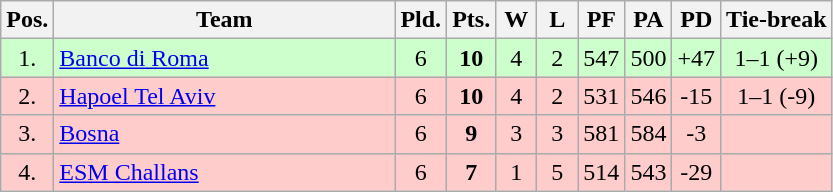<table class="wikitable" style="text-align:center">
<tr>
<th width=15>Pos.</th>
<th width=220>Team</th>
<th width=20>Pld.</th>
<th width=20>Pts.</th>
<th width=20>W</th>
<th width=20>L</th>
<th width=20>PF</th>
<th width=20>PA</th>
<th width=20>PD</th>
<th>Tie-break</th>
</tr>
<tr style="background: #ccffcc;">
<td>1.</td>
<td align=left> <a href='#'>Banco di Roma</a></td>
<td>6</td>
<td><strong>10</strong></td>
<td>4</td>
<td>2</td>
<td>547</td>
<td>500</td>
<td>+47</td>
<td>1–1 (+9)</td>
</tr>
<tr style="background: #ffcccc;">
<td>2.</td>
<td align=left> <a href='#'>Hapoel Tel Aviv</a></td>
<td>6</td>
<td><strong>10</strong></td>
<td>4</td>
<td>2</td>
<td>531</td>
<td>546</td>
<td>-15</td>
<td>1–1 (-9)</td>
</tr>
<tr style="background: #ffcccc;">
<td>3.</td>
<td align=left> <a href='#'>Bosna</a></td>
<td>6</td>
<td><strong>9</strong></td>
<td>3</td>
<td>3</td>
<td>581</td>
<td>584</td>
<td>-3</td>
<td></td>
</tr>
<tr style="background: #ffcccc;">
<td>4.</td>
<td align=left> <a href='#'>ESM Challans</a></td>
<td>6</td>
<td><strong>7</strong></td>
<td>1</td>
<td>5</td>
<td>514</td>
<td>543</td>
<td>-29</td>
<td></td>
</tr>
</table>
